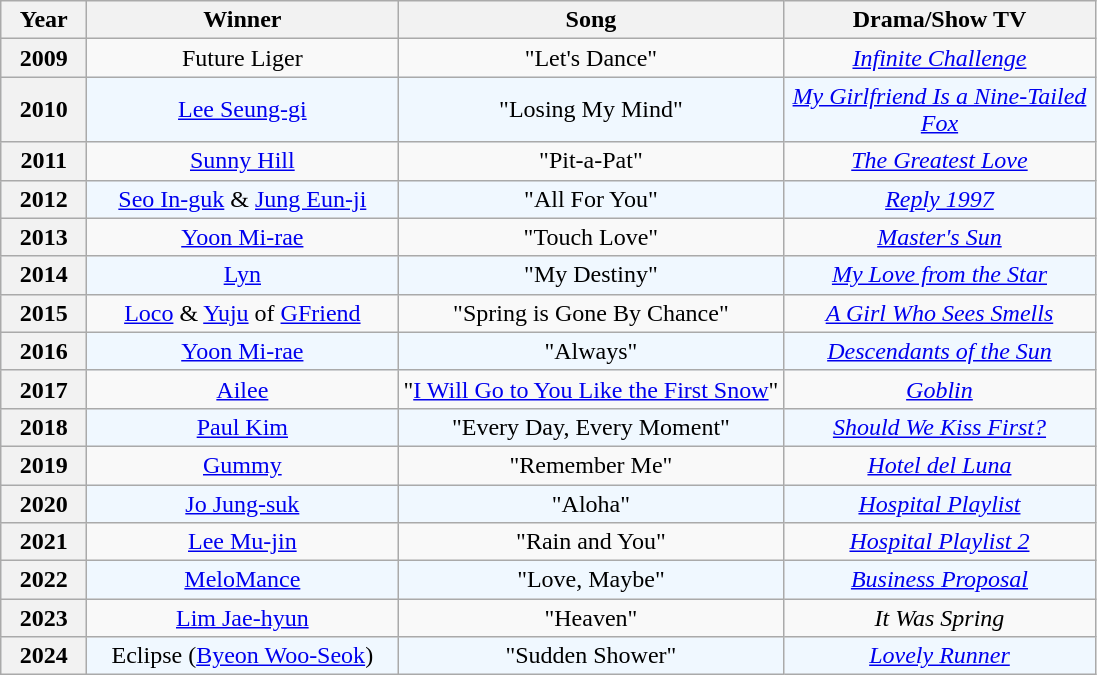<table class="wikitable plainrowheaders" style="text-align: center">
<tr>
<th scope="col" width="50">Year</th>
<th scope="col" width="200">Winner</th>
<th scope="col" width="250">Song</th>
<th scope="col" width="200">Drama/Show TV</th>
</tr>
<tr>
<th scope="row" style="text-align:center;">2009</th>
<td>Future Liger</td>
<td>"Let's Dance"</td>
<td><em><a href='#'>Infinite Challenge</a></em></td>
</tr>
<tr style="background:#F0F8FF">
<th scope="row" style="text-align:center;">2010</th>
<td><a href='#'>Lee Seung-gi</a></td>
<td>"Losing My Mind"</td>
<td><em><a href='#'>My Girlfriend Is a Nine-Tailed Fox</a></em></td>
</tr>
<tr>
<th scope="row" style="text-align:center;">2011</th>
<td><a href='#'>Sunny Hill</a></td>
<td>"Pit-a-Pat"</td>
<td><em><a href='#'>The Greatest Love</a></em></td>
</tr>
<tr style="background:#F0F8FF">
<th scope="row" style="text-align:center;">2012</th>
<td><a href='#'>Seo In-guk</a> & <a href='#'>Jung Eun-ji</a></td>
<td>"All For You"</td>
<td><em><a href='#'>Reply 1997</a></em></td>
</tr>
<tr>
<th scope="row" style="text-align:center;">2013</th>
<td><a href='#'>Yoon Mi-rae</a></td>
<td>"Touch Love"</td>
<td><em><a href='#'>Master's Sun</a></em></td>
</tr>
<tr style="background:#F0F8FF">
<th scope="row" style="text-align:center;">2014</th>
<td><a href='#'>Lyn</a></td>
<td>"My Destiny"</td>
<td><em><a href='#'>My Love from the Star</a></em></td>
</tr>
<tr>
<th scope="row" style="text-align:center;">2015</th>
<td><a href='#'>Loco</a> & <a href='#'>Yuju</a> of <a href='#'>GFriend</a></td>
<td>"Spring is Gone By Chance"</td>
<td><em><a href='#'>A Girl Who Sees Smells</a></em></td>
</tr>
<tr style="background:#F0F8FF">
<th scope="row" style="text-align:center;">2016</th>
<td><a href='#'>Yoon Mi-rae</a></td>
<td>"Always"</td>
<td><em><a href='#'>Descendants of the Sun</a></em></td>
</tr>
<tr>
<th scope="row" style="text-align:center;">2017</th>
<td><a href='#'>Ailee</a></td>
<td>"<a href='#'>I Will Go to You Like the First Snow</a>"</td>
<td><em><a href='#'>Goblin</a></em></td>
</tr>
<tr style="background:#F0F8FF">
<th scope="row" style="text-align:center;">2018</th>
<td><a href='#'>Paul Kim</a></td>
<td>"Every Day, Every Moment"</td>
<td><em><a href='#'>Should We Kiss First?</a></em></td>
</tr>
<tr>
<th scope="row" style="text-align:center;">2019</th>
<td><a href='#'>Gummy</a></td>
<td>"Remember Me"</td>
<td><em><a href='#'>Hotel del Luna</a></em></td>
</tr>
<tr style="background:#F0F8FF">
<th scope="row" style="text-align:center;">2020</th>
<td><a href='#'>Jo Jung-suk </a></td>
<td>"Aloha"</td>
<td><em><a href='#'>Hospital Playlist</a></em></td>
</tr>
<tr>
<th scope="row" style="text-align:center;">2021</th>
<td><a href='#'>Lee Mu-jin</a></td>
<td>"Rain and You"</td>
<td><em><a href='#'>Hospital Playlist 2</a></em></td>
</tr>
<tr style="background:#F0F8FF">
<th scope="row" style="text-align:center;">2022</th>
<td><a href='#'>MeloMance</a></td>
<td>"Love, Maybe"</td>
<td><em><a href='#'>Business Proposal</a></em></td>
</tr>
<tr>
<th scope="row" style="text-align:center;">2023</th>
<td><a href='#'>Lim Jae-hyun</a></td>
<td>"Heaven"</td>
<td><em>It Was Spring</em></td>
</tr>
<tr style="background:#F0F8FF">
<th scope="row" style="text-align:center;">2024</th>
<td>Eclipse (<a href='#'>Byeon Woo-Seok</a>)</td>
<td>"Sudden Shower"</td>
<td><em><a href='#'>Lovely Runner</a></em></td>
</tr>
</table>
